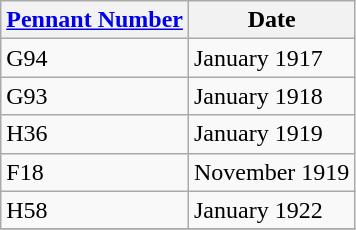<table class="wikitable" style="text-align:left">
<tr>
<th><a href='#'>Pennant Number</a></th>
<th>Date</th>
</tr>
<tr>
<td>G94</td>
<td>January 1917</td>
</tr>
<tr>
<td>G93</td>
<td>January 1918</td>
</tr>
<tr>
<td>H36</td>
<td>January 1919</td>
</tr>
<tr>
<td>F18</td>
<td>November 1919</td>
</tr>
<tr>
<td>H58</td>
<td>January 1922</td>
</tr>
<tr>
</tr>
</table>
